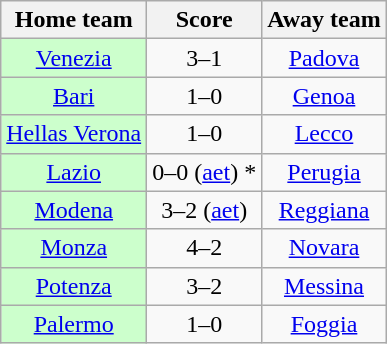<table class="wikitable" style="text-align: center">
<tr>
<th>Home team</th>
<th>Score</th>
<th>Away team</th>
</tr>
<tr>
<td bgcolor="ccffcc"><a href='#'>Venezia</a></td>
<td>3–1</td>
<td><a href='#'>Padova</a></td>
</tr>
<tr>
<td bgcolor="ccffcc"><a href='#'>Bari</a></td>
<td>1–0</td>
<td><a href='#'>Genoa</a></td>
</tr>
<tr>
<td bgcolor="ccffcc"><a href='#'>Hellas Verona</a></td>
<td>1–0</td>
<td><a href='#'>Lecco</a></td>
</tr>
<tr>
<td bgcolor="ccffcc"><a href='#'>Lazio</a></td>
<td>0–0 (<a href='#'>aet</a>) *</td>
<td><a href='#'>Perugia</a></td>
</tr>
<tr>
<td bgcolor="ccffcc"><a href='#'>Modena</a></td>
<td>3–2 (<a href='#'>aet</a>)</td>
<td><a href='#'>Reggiana</a></td>
</tr>
<tr>
<td bgcolor="ccffcc"><a href='#'>Monza</a></td>
<td>4–2</td>
<td><a href='#'>Novara</a></td>
</tr>
<tr>
<td bgcolor="ccffcc"><a href='#'>Potenza</a></td>
<td>3–2</td>
<td><a href='#'>Messina</a></td>
</tr>
<tr>
<td bgcolor="ccffcc"><a href='#'>Palermo</a></td>
<td>1–0</td>
<td><a href='#'>Foggia</a></td>
</tr>
</table>
